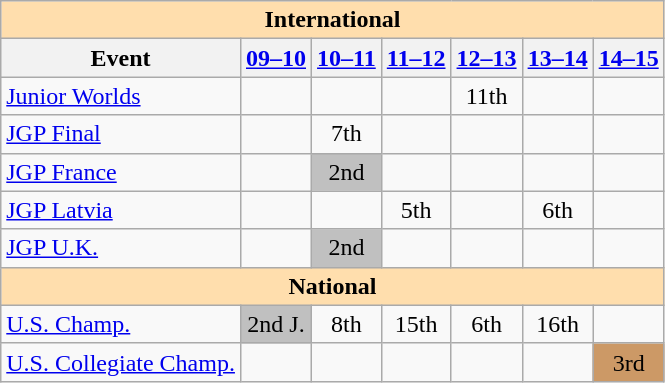<table class="wikitable" style="text-align:center">
<tr>
<th colspan="7" style="background-color: #ffdead; " align="center"><strong>International</strong></th>
</tr>
<tr>
<th>Event</th>
<th><a href='#'>09–10</a></th>
<th><a href='#'>10–11</a></th>
<th><a href='#'>11–12</a></th>
<th><a href='#'>12–13</a></th>
<th><a href='#'>13–14</a></th>
<th><a href='#'>14–15</a></th>
</tr>
<tr>
<td align=left><a href='#'>Junior Worlds</a></td>
<td></td>
<td></td>
<td></td>
<td>11th</td>
<td></td>
<td></td>
</tr>
<tr>
<td align=left><a href='#'>JGP Final</a></td>
<td></td>
<td>7th</td>
<td></td>
<td></td>
<td></td>
<td></td>
</tr>
<tr>
<td align=left><a href='#'>JGP France</a></td>
<td></td>
<td bgcolor=silver>2nd</td>
<td></td>
<td></td>
<td></td>
<td></td>
</tr>
<tr>
<td align=left><a href='#'>JGP Latvia</a></td>
<td></td>
<td></td>
<td>5th</td>
<td></td>
<td>6th</td>
<td></td>
</tr>
<tr>
<td align=left><a href='#'>JGP U.K.</a></td>
<td></td>
<td bgcolor=silver>2nd</td>
<td></td>
<td></td>
<td></td>
<td></td>
</tr>
<tr>
<th colspan="7" style="background-color: #ffdead; " align="center"><strong>National</strong></th>
</tr>
<tr>
<td align="left"><a href='#'>U.S. Champ.</a></td>
<td bgcolor="silver">2nd J.</td>
<td>8th</td>
<td>15th</td>
<td>6th</td>
<td>16th</td>
<td></td>
</tr>
<tr>
<td align="left"><a href='#'>U.S. Collegiate Champ.</a></td>
<td></td>
<td></td>
<td></td>
<td></td>
<td></td>
<td bgcolor="cc9966">3rd</td>
</tr>
</table>
